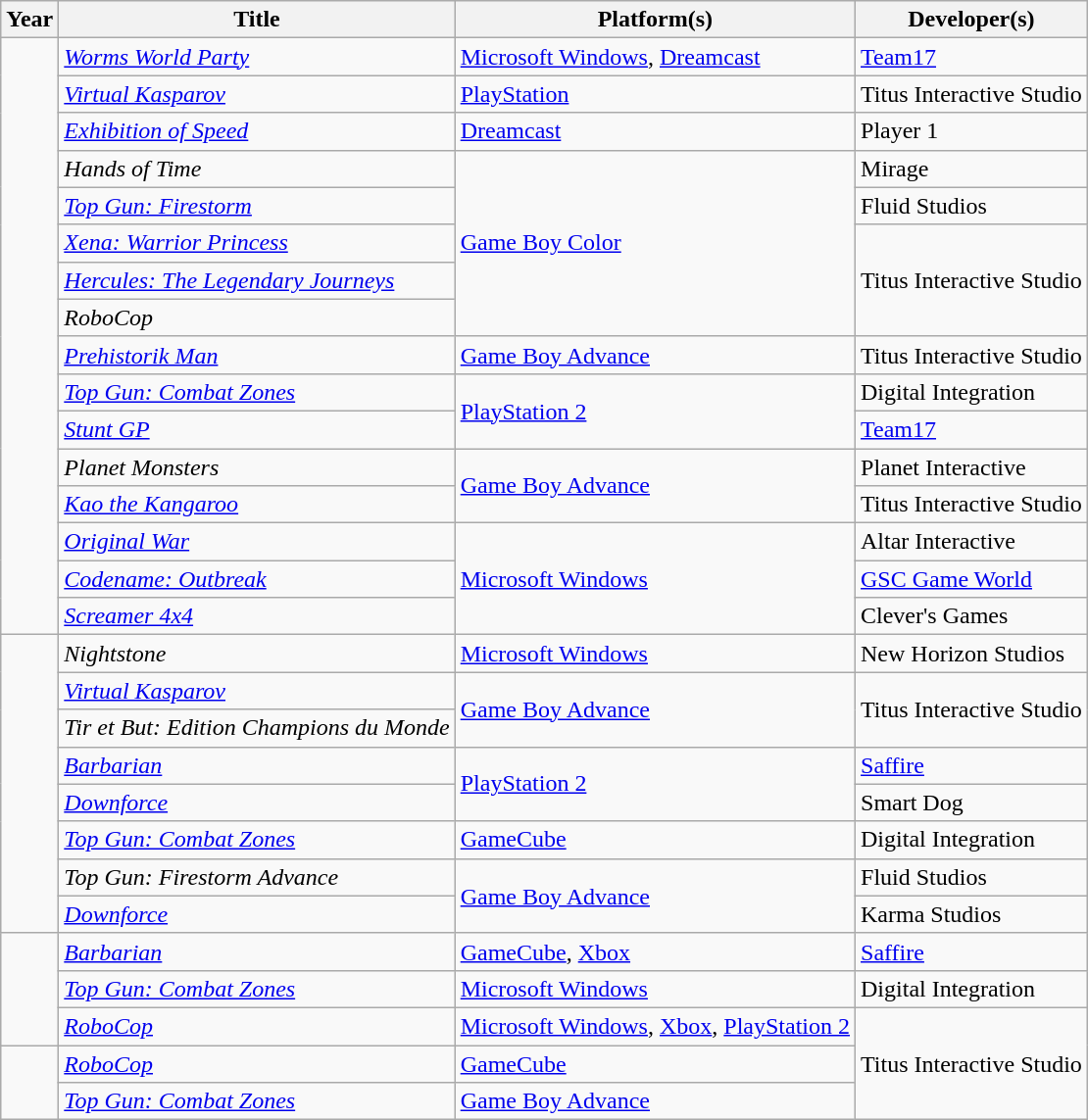<table class="wikitable sortable">
<tr>
<th>Year</th>
<th>Title</th>
<th>Platform(s)</th>
<th>Developer(s)</th>
</tr>
<tr>
<td rowspan="16"></td>
<td><em><a href='#'>Worms World Party</a></em></td>
<td><a href='#'>Microsoft Windows</a>, <a href='#'>Dreamcast</a></td>
<td><a href='#'>Team17</a></td>
</tr>
<tr>
<td><em><a href='#'>Virtual Kasparov</a></em></td>
<td><a href='#'>PlayStation</a></td>
<td>Titus Interactive Studio</td>
</tr>
<tr>
<td><em><a href='#'>Exhibition of Speed</a></em></td>
<td><a href='#'>Dreamcast</a></td>
<td>Player 1</td>
</tr>
<tr>
<td><em>Hands of Time</em></td>
<td rowspan="5"><a href='#'>Game Boy Color</a></td>
<td>Mirage</td>
</tr>
<tr>
<td><em><a href='#'>Top Gun: Firestorm</a></em></td>
<td>Fluid Studios</td>
</tr>
<tr>
<td><em><a href='#'>Xena: Warrior Princess</a></em></td>
<td rowspan="3">Titus Interactive Studio</td>
</tr>
<tr>
<td><em><a href='#'>Hercules: The Legendary Journeys</a></em></td>
</tr>
<tr>
<td><em>RoboCop</em></td>
</tr>
<tr>
<td><em><a href='#'>Prehistorik Man</a></em></td>
<td><a href='#'>Game Boy Advance</a></td>
<td>Titus Interactive Studio</td>
</tr>
<tr>
<td><em><a href='#'>Top Gun: Combat Zones</a></em></td>
<td rowspan="2"><a href='#'>PlayStation 2</a></td>
<td>Digital Integration</td>
</tr>
<tr>
<td><em><a href='#'>Stunt GP</a></em></td>
<td><a href='#'>Team17</a></td>
</tr>
<tr>
<td><em>Planet Monsters</em></td>
<td rowspan="2"><a href='#'>Game Boy Advance</a></td>
<td>Planet Interactive</td>
</tr>
<tr>
<td><em><a href='#'>Kao the Kangaroo</a></em></td>
<td>Titus Interactive Studio</td>
</tr>
<tr>
<td><em><a href='#'>Original War</a></em></td>
<td rowspan="3"><a href='#'>Microsoft Windows</a></td>
<td>Altar Interactive</td>
</tr>
<tr>
<td><em><a href='#'>Codename: Outbreak</a></em></td>
<td><a href='#'>GSC Game World</a></td>
</tr>
<tr>
<td><em><a href='#'>Screamer 4x4</a></em></td>
<td>Clever's Games</td>
</tr>
<tr>
<td rowspan="8"></td>
<td><em>Nightstone</em></td>
<td><a href='#'>Microsoft Windows</a></td>
<td>New Horizon Studios</td>
</tr>
<tr>
<td><em><a href='#'>Virtual Kasparov</a></em></td>
<td rowspan="2"><a href='#'>Game Boy Advance</a></td>
<td rowspan="2">Titus Interactive Studio</td>
</tr>
<tr>
<td><em>Tir et But: Edition Champions du Monde</em></td>
</tr>
<tr>
<td><em><a href='#'>Barbarian</a></em></td>
<td rowspan="2"><a href='#'>PlayStation 2</a></td>
<td><a href='#'>Saffire</a></td>
</tr>
<tr>
<td><em><a href='#'>Downforce</a></em></td>
<td>Smart Dog</td>
</tr>
<tr>
<td><em><a href='#'>Top Gun: Combat Zones</a></em></td>
<td><a href='#'>GameCube</a></td>
<td>Digital Integration</td>
</tr>
<tr>
<td><em>Top Gun: Firestorm Advance</em></td>
<td rowspan="2"><a href='#'>Game Boy Advance</a></td>
<td>Fluid Studios</td>
</tr>
<tr>
<td><em><a href='#'>Downforce</a></em></td>
<td>Karma Studios</td>
</tr>
<tr>
<td rowspan="3"></td>
<td><em><a href='#'>Barbarian</a></em></td>
<td><a href='#'>GameCube</a>, <a href='#'>Xbox</a></td>
<td><a href='#'>Saffire</a></td>
</tr>
<tr>
<td><em><a href='#'>Top Gun: Combat Zones</a></em></td>
<td><a href='#'>Microsoft Windows</a></td>
<td>Digital Integration</td>
</tr>
<tr>
<td><em><a href='#'>RoboCop</a></em></td>
<td><a href='#'>Microsoft Windows</a>, <a href='#'>Xbox</a>, <a href='#'>PlayStation 2</a></td>
<td rowspan="3">Titus Interactive Studio</td>
</tr>
<tr>
<td rowspan="2"></td>
<td><em><a href='#'>RoboCop</a></em></td>
<td><a href='#'>GameCube</a></td>
</tr>
<tr>
<td><em><a href='#'>Top Gun: Combat Zones</a></em></td>
<td><a href='#'>Game Boy Advance</a></td>
</tr>
</table>
